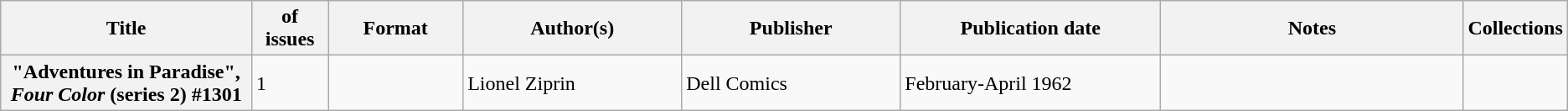<table class="wikitable">
<tr>
<th>Title</th>
<th style="width:40pt"> of issues</th>
<th style="width:75pt">Format</th>
<th style="width:125pt">Author(s)</th>
<th style="width:125pt">Publisher</th>
<th style="width:150pt">Publication date</th>
<th style="width:175pt">Notes</th>
<th>Collections</th>
</tr>
<tr>
<th>"Adventures in Paradise", <em>Four Color</em> (series 2) #1301</th>
<td>1</td>
<td></td>
<td>Lionel Ziprin</td>
<td>Dell Comics</td>
<td>February-April 1962</td>
<td></td>
<td></td>
</tr>
</table>
